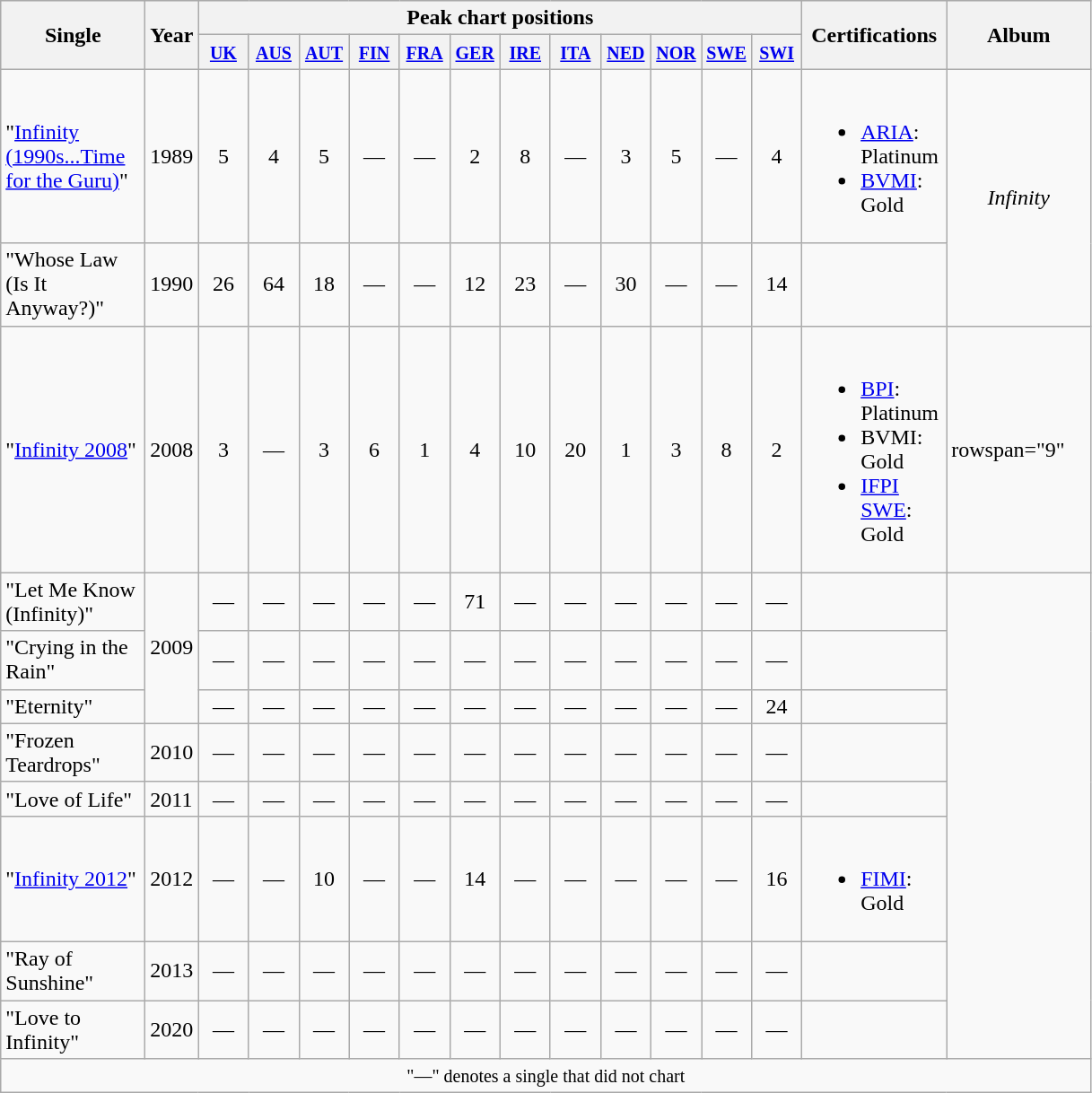<table class="wikitable">
<tr style="background:#efefef;">
<th style="width:100px;" rowspan="2">Single</th>
<th style="width:20px;" rowspan="2">Year</th>
<th colspan="12">Peak chart positions</th>
<th style="width:100px;" rowspan="2">Certifications</th>
<th style="width:100px;" rowspan="2">Album</th>
</tr>
<tr>
<th width="30"><small><a href='#'>UK</a></small><br></th>
<th width="30"><small><a href='#'>AUS</a></small><br></th>
<th width="30"><small><a href='#'>AUT</a></small><br></th>
<th width="30"><small><a href='#'>FIN</a></small><br></th>
<th width="30"><small><a href='#'>FRA</a></small><br></th>
<th width="30"><small><a href='#'>GER</a></small><br></th>
<th width="30"><small><a href='#'>IRE</a></small><br></th>
<th width="30"><small><a href='#'>ITA</a></small><br></th>
<th width="30"><small><a href='#'>NED</a></small><br></th>
<th width="30"><small><a href='#'>NOR</a></small><br></th>
<th width="30"><small><a href='#'>SWE</a></small><br></th>
<th width="30"><small><a href='#'>SWI</a></small><br></th>
</tr>
<tr>
<td scope="row">"<a href='#'>Infinity (1990s...Time for the Guru)</a>"</td>
<td>1989</td>
<td style="text-align:center;">5</td>
<td style="text-align:center;">4</td>
<td style="text-align:center;">5</td>
<td style="text-align:center;">—</td>
<td style="text-align:center;">—</td>
<td style="text-align:center;">2</td>
<td style="text-align:center;">8</td>
<td style="text-align:center;">—</td>
<td style="text-align:center;">3</td>
<td style="text-align:center;">5</td>
<td style="text-align:center;">―</td>
<td style="text-align:center;">4</td>
<td><br><ul><li><a href='#'>ARIA</a>: Platinum</li><li><a href='#'>BVMI</a>: Gold</li></ul></td>
<td rowspan="2" style="text-align:center;"><em>Infinity</em></td>
</tr>
<tr>
<td scope="row">"Whose Law (Is It Anyway?)"</td>
<td>1990</td>
<td style="text-align:center;">26</td>
<td style="text-align:center;">64</td>
<td style="text-align:center;">18</td>
<td style="text-align:center;">—</td>
<td style="text-align:center;">—</td>
<td style="text-align:center;">12</td>
<td style="text-align:center;">23</td>
<td style="text-align:center;">—</td>
<td style="text-align:center;">30</td>
<td style="text-align:center;">—</td>
<td style="text-align:center;">—</td>
<td style="text-align:center;">14</td>
<td></td>
</tr>
<tr>
<td scope="row">"<a href='#'>Infinity 2008</a>"<br></td>
<td>2008</td>
<td style="text-align:center;">3</td>
<td style="text-align:center;">—</td>
<td style="text-align:center;">3</td>
<td style="text-align:center;">6</td>
<td style="text-align:center;">1</td>
<td style="text-align:center;">4</td>
<td style="text-align:center;">10</td>
<td style="text-align:center;">20</td>
<td style="text-align:center;">1</td>
<td style="text-align:center;">3</td>
<td style="text-align:center;">8</td>
<td style="text-align:center;">2</td>
<td><br><ul><li><a href='#'>BPI</a>: Platinum</li><li>BVMI: Gold</li><li><a href='#'>IFPI SWE</a>: Gold</li></ul></td>
<td>rowspan="9" </td>
</tr>
<tr>
<td scope="row">"Let Me Know (Infinity)"<br></td>
<td rowspan="3">2009</td>
<td style="text-align:center;">—</td>
<td style="text-align:center;">—</td>
<td style="text-align:center;">—</td>
<td style="text-align:center;">—</td>
<td style="text-align:center;">—</td>
<td style="text-align:center;">71</td>
<td style="text-align:center;">—</td>
<td style="text-align:center;">—</td>
<td style="text-align:center;">—</td>
<td style="text-align:center;">—</td>
<td style="text-align:center;">—</td>
<td style="text-align:center;">—</td>
<td></td>
</tr>
<tr>
<td scope="row">"Crying in the Rain"<br></td>
<td style="text-align:center;">—</td>
<td style="text-align:center;">—</td>
<td style="text-align:center;">—</td>
<td style="text-align:center;">—</td>
<td style="text-align:center;">—</td>
<td style="text-align:center;">—</td>
<td style="text-align:center;">—</td>
<td style="text-align:center;">—</td>
<td style="text-align:center;">—</td>
<td style="text-align:center;">—</td>
<td style="text-align:center;">—</td>
<td style="text-align:center;">—</td>
<td></td>
</tr>
<tr>
<td scope="row">"Eternity"</td>
<td style="text-align:center;">—</td>
<td style="text-align:center;">—</td>
<td style="text-align:center;">—</td>
<td style="text-align:center;">—</td>
<td style="text-align:center;">—</td>
<td style="text-align:center;">—</td>
<td style="text-align:center;">—</td>
<td style="text-align:center;">—</td>
<td style="text-align:center;">—</td>
<td style="text-align:center;">—</td>
<td style="text-align:center;">—</td>
<td style="text-align:center;">24</td>
<td></td>
</tr>
<tr>
<td scope="row">"Frozen Teardrops"</td>
<td>2010</td>
<td style="text-align:center;">—</td>
<td style="text-align:center;">—</td>
<td style="text-align:center;">—</td>
<td style="text-align:center;">—</td>
<td style="text-align:center;">—</td>
<td style="text-align:center;">—</td>
<td style="text-align:center;">—</td>
<td style="text-align:center;">—</td>
<td style="text-align:center;">—</td>
<td style="text-align:center;">—</td>
<td style="text-align:center;">—</td>
<td style="text-align:center;">—</td>
<td></td>
</tr>
<tr>
<td scope="row">"Love of Life"</td>
<td>2011</td>
<td style="text-align:center;">—</td>
<td style="text-align:center;">—</td>
<td style="text-align:center;">—</td>
<td style="text-align:center;">—</td>
<td style="text-align:center;">—</td>
<td style="text-align:center;">—</td>
<td style="text-align:center;">—</td>
<td style="text-align:center;">—</td>
<td style="text-align:center;">—</td>
<td style="text-align:center;">—</td>
<td style="text-align:center;">—</td>
<td style="text-align:center;">—</td>
<td></td>
</tr>
<tr>
<td scope="row">"<a href='#'>Infinity 2012</a>"</td>
<td>2012</td>
<td style="text-align:center;">—</td>
<td style="text-align:center;">—</td>
<td style="text-align:center;">10</td>
<td style="text-align:center;">—</td>
<td style="text-align:center;">—</td>
<td style="text-align:center;">14</td>
<td style="text-align:center;">—</td>
<td style="text-align:center;">—</td>
<td style="text-align:center;">—</td>
<td style="text-align:center;">—</td>
<td style="text-align:center;">—</td>
<td style="text-align:center;">16</td>
<td><br><ul><li><a href='#'>FIMI</a>: Gold</li></ul></td>
</tr>
<tr>
<td scope="row">"Ray of Sunshine"</td>
<td>2013</td>
<td style="text-align:center;">—</td>
<td style="text-align:center;">—</td>
<td style="text-align:center;">—</td>
<td style="text-align:center;">—</td>
<td style="text-align:center;">—</td>
<td style="text-align:center;">—</td>
<td style="text-align:center;">—</td>
<td style="text-align:center;">—</td>
<td style="text-align:center;">—</td>
<td style="text-align:center;">—</td>
<td style="text-align:center;">—</td>
<td style="text-align:center;">—</td>
<td></td>
</tr>
<tr>
<td scope="row">"Love to Infinity"<br></td>
<td>2020</td>
<td style="text-align:center;">—</td>
<td style="text-align:center;">—</td>
<td style="text-align:center;">—</td>
<td style="text-align:center;">—</td>
<td style="text-align:center;">—</td>
<td style="text-align:center;">—</td>
<td style="text-align:center;">—</td>
<td style="text-align:center;">—</td>
<td style="text-align:center;">—</td>
<td style="text-align:center;">—</td>
<td style="text-align:center;">—</td>
<td style="text-align:center;">—</td>
<td></td>
</tr>
<tr>
<td style="text-align:center;" colspan="17"><small>"—" denotes a single that did not chart</small></td>
</tr>
</table>
